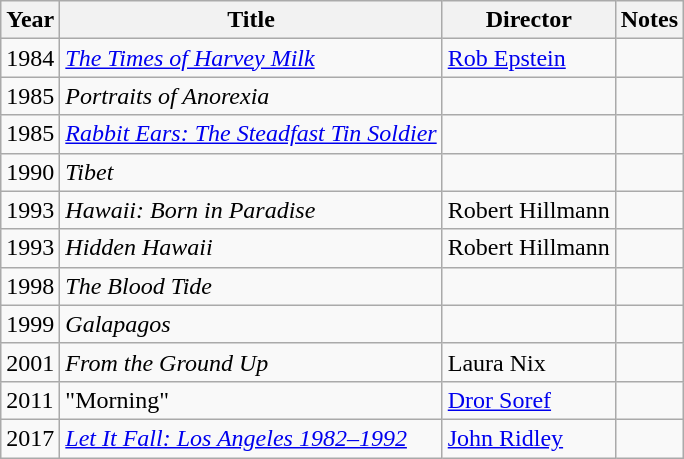<table class="wikitable">
<tr>
<th>Year</th>
<th>Title</th>
<th>Director</th>
<th>Notes</th>
</tr>
<tr>
<td>1984</td>
<td><em><a href='#'>The Times of Harvey Milk</a></em></td>
<td><a href='#'>Rob Epstein</a></td>
<td></td>
</tr>
<tr>
<td>1985</td>
<td><em>Portraits of Anorexia</em></td>
<td></td>
<td></td>
</tr>
<tr>
<td>1985</td>
<td><em><a href='#'>Rabbit Ears: The Steadfast Tin Soldier</a></em></td>
<td></td>
<td></td>
</tr>
<tr>
<td>1990</td>
<td><em>Tibet</em></td>
<td></td>
<td></td>
</tr>
<tr>
<td>1993</td>
<td><em>Hawaii: Born in Paradise</em></td>
<td>Robert Hillmann</td>
<td></td>
</tr>
<tr>
<td>1993</td>
<td><em>Hidden Hawaii</em></td>
<td>Robert Hillmann</td>
<td></td>
</tr>
<tr>
<td>1998</td>
<td><em>The Blood Tide</em></td>
<td></td>
<td></td>
</tr>
<tr>
<td>1999</td>
<td><em>Galapagos</em></td>
<td></td>
<td></td>
</tr>
<tr>
<td>2001</td>
<td><em>From the Ground Up</em></td>
<td>Laura Nix</td>
<td></td>
</tr>
<tr>
<td>2011</td>
<td>"Morning"</td>
<td><a href='#'>Dror Soref</a></td>
<td></td>
</tr>
<tr>
<td>2017</td>
<td><em><a href='#'>Let It Fall: Los Angeles 1982–1992</a></em></td>
<td><a href='#'>John Ridley</a></td>
<td></td>
</tr>
</table>
